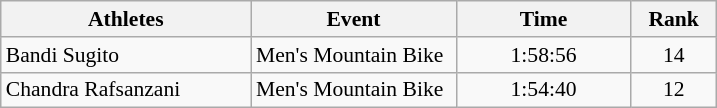<table class=wikitable style="font-size:90%; text-align:center">
<tr>
<th width="160">Athletes</th>
<th width="130">Event</th>
<th width="110">Time</th>
<th width="50">Rank</th>
</tr>
<tr>
<td align=left>Bandi Sugito</td>
<td align=left>Men's Mountain Bike</td>
<td>1:58:56</td>
<td>14</td>
</tr>
<tr>
<td align=left>Chandra Rafsanzani</td>
<td align=left>Men's Mountain Bike</td>
<td>1:54:40</td>
<td>12</td>
</tr>
</table>
